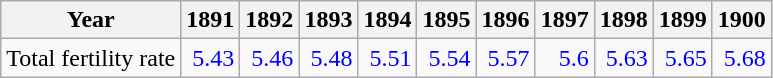<table class="wikitable " style="text-align:right">
<tr>
<th>Year</th>
<th>1891</th>
<th>1892</th>
<th>1893</th>
<th>1894</th>
<th>1895</th>
<th>1896</th>
<th>1897</th>
<th>1898</th>
<th>1899</th>
<th>1900</th>
</tr>
<tr>
<td align="left">Total fertility rate</td>
<td style="text-align:right; color:blue;">5.43</td>
<td style="text-align:right; color:blue;">5.46</td>
<td style="text-align:right; color:blue;">5.48</td>
<td style="text-align:right; color:blue;">5.51</td>
<td style="text-align:right; color:blue;">5.54</td>
<td style="text-align:right; color:blue;">5.57</td>
<td style="text-align:right; color:blue;">5.6</td>
<td style="text-align:right; color:blue;">5.63</td>
<td style="text-align:right; color:blue;">5.65</td>
<td style="text-align:right; color:blue;">5.68</td>
</tr>
</table>
